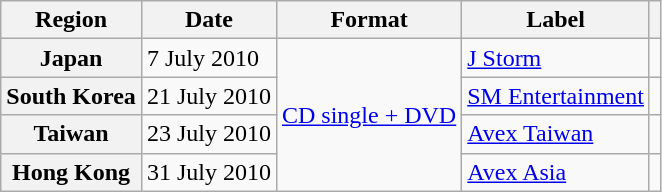<table class="wikitable sortable plainrowheaders">
<tr>
<th scope="col">Region</th>
<th scope="col">Date</th>
<th scope="col">Format</th>
<th scope="col">Label</th>
<th scope="col" class="unsortable"></th>
</tr>
<tr>
<th scope="row">Japan</th>
<td>7 July 2010</td>
<td rowspan="4"><a href='#'>CD single + DVD</a></td>
<td><a href='#'>J Storm</a></td>
<td style="text-align:center;"></td>
</tr>
<tr>
<th scope="row">South Korea</th>
<td>21 July 2010</td>
<td><a href='#'>SM Entertainment</a></td>
<td style="text-align:center;"></td>
</tr>
<tr>
<th scope="row">Taiwan</th>
<td>23 July 2010</td>
<td><a href='#'>Avex Taiwan</a></td>
<td style="text-align:center;"></td>
</tr>
<tr>
<th scope="row">Hong Kong</th>
<td>31 July 2010</td>
<td><a href='#'>Avex Asia</a></td>
<td style="text-align:center;"></td>
</tr>
</table>
